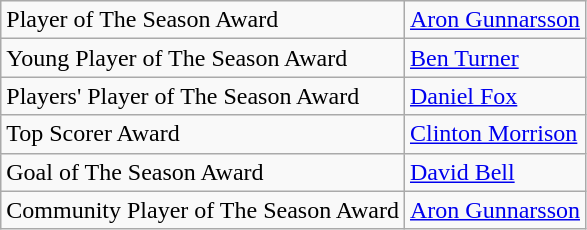<table class="wikitable">
<tr>
<td>Player of The Season Award</td>
<td><a href='#'>Aron Gunnarsson</a></td>
</tr>
<tr>
<td>Young Player of The Season Award</td>
<td><a href='#'>Ben Turner</a></td>
</tr>
<tr>
<td>Players' Player of The Season Award</td>
<td><a href='#'>Daniel Fox</a></td>
</tr>
<tr>
<td>Top Scorer Award</td>
<td><a href='#'>Clinton Morrison</a></td>
</tr>
<tr>
<td>Goal of The Season Award</td>
<td><a href='#'>David Bell</a></td>
</tr>
<tr>
<td>Community Player of The Season Award</td>
<td><a href='#'>Aron Gunnarsson</a></td>
</tr>
</table>
